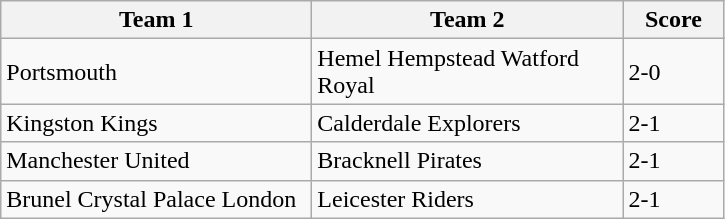<table class="wikitable" style="font-size: 100%">
<tr>
<th width=200>Team 1</th>
<th width=200>Team 2</th>
<th width=60>Score</th>
</tr>
<tr>
<td>Portsmouth</td>
<td>Hemel Hempstead Watford Royal</td>
<td>2-0</td>
</tr>
<tr>
<td>Kingston Kings</td>
<td>Calderdale Explorers</td>
<td>2-1</td>
</tr>
<tr>
<td>Manchester United</td>
<td>Bracknell Pirates</td>
<td>2-1</td>
</tr>
<tr>
<td>Brunel Crystal Palace London</td>
<td>Leicester Riders</td>
<td>2-1</td>
</tr>
</table>
